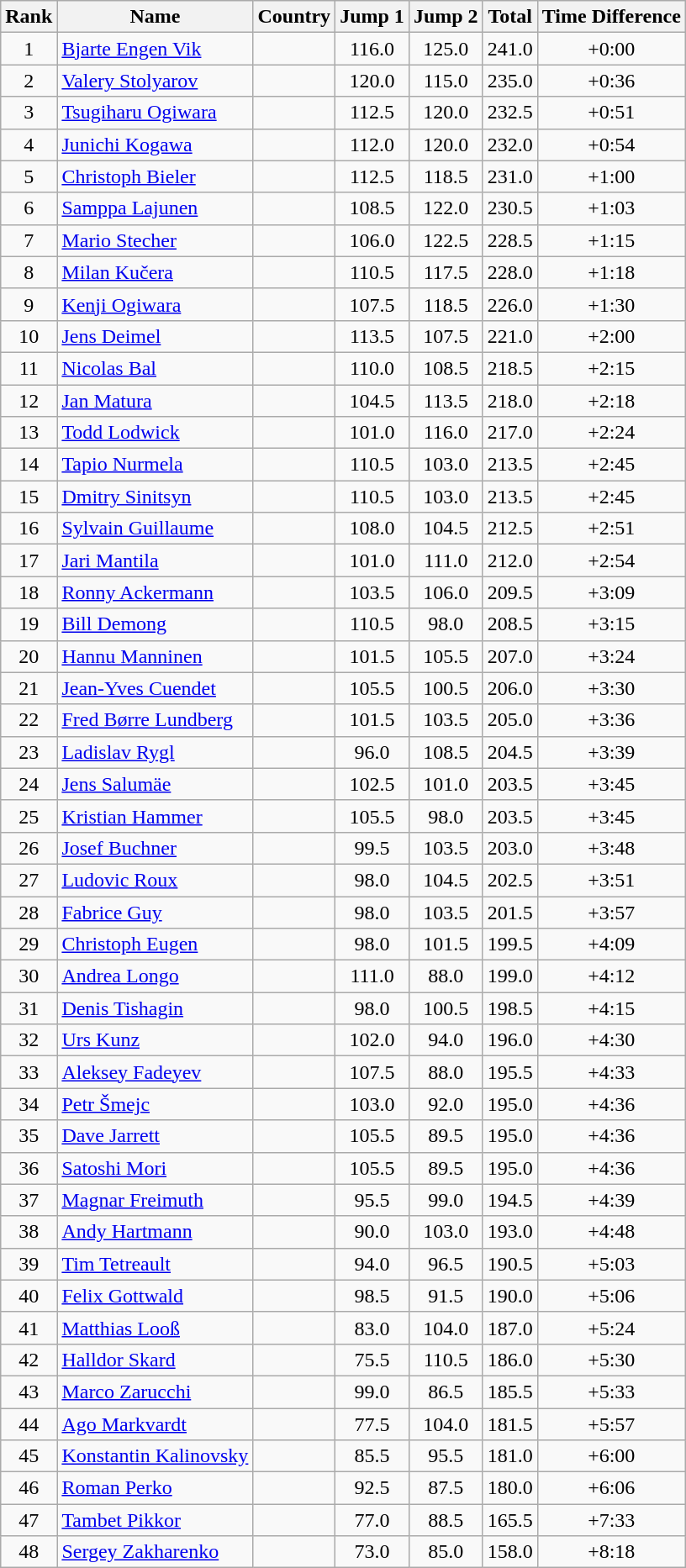<table class="wikitable sortable" style="text-align:center">
<tr>
<th>Rank</th>
<th>Name</th>
<th>Country</th>
<th>Jump 1</th>
<th>Jump 2</th>
<th>Total</th>
<th>Time Difference</th>
</tr>
<tr>
<td>1</td>
<td align=left><a href='#'>Bjarte Engen Vik</a></td>
<td align=left></td>
<td>116.0</td>
<td>125.0</td>
<td>241.0</td>
<td>+0:00</td>
</tr>
<tr>
<td>2</td>
<td align=left><a href='#'>Valery Stolyarov</a></td>
<td align=left></td>
<td>120.0</td>
<td>115.0</td>
<td>235.0</td>
<td>+0:36</td>
</tr>
<tr>
<td>3</td>
<td align=left><a href='#'>Tsugiharu Ogiwara</a></td>
<td align=left></td>
<td>112.5</td>
<td>120.0</td>
<td>232.5</td>
<td>+0:51</td>
</tr>
<tr>
<td>4</td>
<td align=left><a href='#'>Junichi Kogawa</a></td>
<td align=left></td>
<td>112.0</td>
<td>120.0</td>
<td>232.0</td>
<td>+0:54</td>
</tr>
<tr>
<td>5</td>
<td align=left><a href='#'>Christoph Bieler</a></td>
<td align=left></td>
<td>112.5</td>
<td>118.5</td>
<td>231.0</td>
<td>+1:00</td>
</tr>
<tr>
<td>6</td>
<td align=left><a href='#'>Samppa Lajunen</a></td>
<td align=left></td>
<td>108.5</td>
<td>122.0</td>
<td>230.5</td>
<td>+1:03</td>
</tr>
<tr>
<td>7</td>
<td align=left><a href='#'>Mario Stecher</a></td>
<td align=left></td>
<td>106.0</td>
<td>122.5</td>
<td>228.5</td>
<td>+1:15</td>
</tr>
<tr>
<td>8</td>
<td align=left><a href='#'>Milan Kučera</a></td>
<td align=left></td>
<td>110.5</td>
<td>117.5</td>
<td>228.0</td>
<td>+1:18</td>
</tr>
<tr>
<td>9</td>
<td align=left><a href='#'>Kenji Ogiwara</a></td>
<td align=left></td>
<td>107.5</td>
<td>118.5</td>
<td>226.0</td>
<td>+1:30</td>
</tr>
<tr>
<td>10</td>
<td align=left><a href='#'>Jens Deimel</a></td>
<td align=left></td>
<td>113.5</td>
<td>107.5</td>
<td>221.0</td>
<td>+2:00</td>
</tr>
<tr>
<td>11</td>
<td align=left><a href='#'>Nicolas Bal</a></td>
<td align=left></td>
<td>110.0</td>
<td>108.5</td>
<td>218.5</td>
<td>+2:15</td>
</tr>
<tr>
<td>12</td>
<td align=left><a href='#'>Jan Matura</a></td>
<td align=left></td>
<td>104.5</td>
<td>113.5</td>
<td>218.0</td>
<td>+2:18</td>
</tr>
<tr>
<td>13</td>
<td align=left><a href='#'>Todd Lodwick</a></td>
<td align=left></td>
<td>101.0</td>
<td>116.0</td>
<td>217.0</td>
<td>+2:24</td>
</tr>
<tr>
<td>14</td>
<td align=left><a href='#'>Tapio Nurmela</a></td>
<td align=left></td>
<td>110.5</td>
<td>103.0</td>
<td>213.5</td>
<td>+2:45</td>
</tr>
<tr>
<td>15</td>
<td align=left><a href='#'>Dmitry Sinitsyn</a></td>
<td align=left></td>
<td>110.5</td>
<td>103.0</td>
<td>213.5</td>
<td>+2:45</td>
</tr>
<tr>
<td>16</td>
<td align=left><a href='#'>Sylvain Guillaume</a></td>
<td align=left></td>
<td>108.0</td>
<td>104.5</td>
<td>212.5</td>
<td>+2:51</td>
</tr>
<tr>
<td>17</td>
<td align=left><a href='#'>Jari Mantila</a></td>
<td align=left></td>
<td>101.0</td>
<td>111.0</td>
<td>212.0</td>
<td>+2:54</td>
</tr>
<tr>
<td>18</td>
<td align=left><a href='#'>Ronny Ackermann</a></td>
<td align=left></td>
<td>103.5</td>
<td>106.0</td>
<td>209.5</td>
<td>+3:09</td>
</tr>
<tr>
<td>19</td>
<td align=left><a href='#'>Bill Demong</a></td>
<td align=left></td>
<td>110.5</td>
<td>98.0</td>
<td>208.5</td>
<td>+3:15</td>
</tr>
<tr>
<td>20</td>
<td align=left><a href='#'>Hannu Manninen</a></td>
<td align=left></td>
<td>101.5</td>
<td>105.5</td>
<td>207.0</td>
<td>+3:24</td>
</tr>
<tr>
<td>21</td>
<td align=left><a href='#'>Jean-Yves Cuendet</a></td>
<td align=left></td>
<td>105.5</td>
<td>100.5</td>
<td>206.0</td>
<td>+3:30</td>
</tr>
<tr>
<td>22</td>
<td align=left><a href='#'>Fred Børre Lundberg</a></td>
<td align=left></td>
<td>101.5</td>
<td>103.5</td>
<td>205.0</td>
<td>+3:36</td>
</tr>
<tr>
<td>23</td>
<td align=left><a href='#'>Ladislav Rygl</a></td>
<td align=left></td>
<td>96.0</td>
<td>108.5</td>
<td>204.5</td>
<td>+3:39</td>
</tr>
<tr>
<td>24</td>
<td align=left><a href='#'>Jens Salumäe</a></td>
<td align=left></td>
<td>102.5</td>
<td>101.0</td>
<td>203.5</td>
<td>+3:45</td>
</tr>
<tr>
<td>25</td>
<td align=left><a href='#'>Kristian Hammer</a></td>
<td align=left></td>
<td>105.5</td>
<td>98.0</td>
<td>203.5</td>
<td>+3:45</td>
</tr>
<tr>
<td>26</td>
<td align=left><a href='#'>Josef Buchner</a></td>
<td align=left></td>
<td>99.5</td>
<td>103.5</td>
<td>203.0</td>
<td>+3:48</td>
</tr>
<tr>
<td>27</td>
<td align=left><a href='#'>Ludovic Roux</a></td>
<td align=left></td>
<td>98.0</td>
<td>104.5</td>
<td>202.5</td>
<td>+3:51</td>
</tr>
<tr>
<td>28</td>
<td align=left><a href='#'>Fabrice Guy</a></td>
<td align=left></td>
<td>98.0</td>
<td>103.5</td>
<td>201.5</td>
<td>+3:57</td>
</tr>
<tr>
<td>29</td>
<td align=left><a href='#'>Christoph Eugen</a></td>
<td align=left></td>
<td>98.0</td>
<td>101.5</td>
<td>199.5</td>
<td>+4:09</td>
</tr>
<tr>
<td>30</td>
<td align=left><a href='#'>Andrea Longo</a></td>
<td align=left></td>
<td>111.0</td>
<td>88.0</td>
<td>199.0</td>
<td>+4:12</td>
</tr>
<tr>
<td>31</td>
<td align=left><a href='#'>Denis Tishagin</a></td>
<td align=left></td>
<td>98.0</td>
<td>100.5</td>
<td>198.5</td>
<td>+4:15</td>
</tr>
<tr>
<td>32</td>
<td align=left><a href='#'>Urs Kunz</a></td>
<td align=left></td>
<td>102.0</td>
<td>94.0</td>
<td>196.0</td>
<td>+4:30</td>
</tr>
<tr>
<td>33</td>
<td align=left><a href='#'>Aleksey Fadeyev</a></td>
<td align=left></td>
<td>107.5</td>
<td>88.0</td>
<td>195.5</td>
<td>+4:33</td>
</tr>
<tr>
<td>34</td>
<td align=left><a href='#'>Petr Šmejc</a></td>
<td align=left></td>
<td>103.0</td>
<td>92.0</td>
<td>195.0</td>
<td>+4:36</td>
</tr>
<tr>
<td>35</td>
<td align=left><a href='#'>Dave Jarrett</a></td>
<td align=left></td>
<td>105.5</td>
<td>89.5</td>
<td>195.0</td>
<td>+4:36</td>
</tr>
<tr>
<td>36</td>
<td align=left><a href='#'>Satoshi Mori</a></td>
<td align=left></td>
<td>105.5</td>
<td>89.5</td>
<td>195.0</td>
<td>+4:36</td>
</tr>
<tr>
<td>37</td>
<td align=left><a href='#'>Magnar Freimuth</a></td>
<td align=left></td>
<td>95.5</td>
<td>99.0</td>
<td>194.5</td>
<td>+4:39</td>
</tr>
<tr>
<td>38</td>
<td align=left><a href='#'>Andy Hartmann</a></td>
<td align=left></td>
<td>90.0</td>
<td>103.0</td>
<td>193.0</td>
<td>+4:48</td>
</tr>
<tr>
<td>39</td>
<td align=left><a href='#'>Tim Tetreault</a></td>
<td align=left></td>
<td>94.0</td>
<td>96.5</td>
<td>190.5</td>
<td>+5:03</td>
</tr>
<tr>
<td>40</td>
<td align=left><a href='#'>Felix Gottwald</a></td>
<td align=left></td>
<td>98.5</td>
<td>91.5</td>
<td>190.0</td>
<td>+5:06</td>
</tr>
<tr>
<td>41</td>
<td align=left><a href='#'>Matthias Looß</a></td>
<td align=left></td>
<td>83.0</td>
<td>104.0</td>
<td>187.0</td>
<td>+5:24</td>
</tr>
<tr>
<td>42</td>
<td align=left><a href='#'>Halldor Skard</a></td>
<td align=left></td>
<td>75.5</td>
<td>110.5</td>
<td>186.0</td>
<td>+5:30</td>
</tr>
<tr>
<td>43</td>
<td align=left><a href='#'>Marco Zarucchi</a></td>
<td align=left></td>
<td>99.0</td>
<td>86.5</td>
<td>185.5</td>
<td>+5:33</td>
</tr>
<tr>
<td>44</td>
<td align=left><a href='#'>Ago Markvardt</a></td>
<td align=left></td>
<td>77.5</td>
<td>104.0</td>
<td>181.5</td>
<td>+5:57</td>
</tr>
<tr>
<td>45</td>
<td align=left><a href='#'>Konstantin Kalinovsky</a></td>
<td align=left></td>
<td>85.5</td>
<td>95.5</td>
<td>181.0</td>
<td>+6:00</td>
</tr>
<tr>
<td>46</td>
<td align=left><a href='#'>Roman Perko</a></td>
<td align=left></td>
<td>92.5</td>
<td>87.5</td>
<td>180.0</td>
<td>+6:06</td>
</tr>
<tr>
<td>47</td>
<td align=left><a href='#'>Tambet Pikkor</a></td>
<td align=left></td>
<td>77.0</td>
<td>88.5</td>
<td>165.5</td>
<td>+7:33</td>
</tr>
<tr>
<td>48</td>
<td align=left><a href='#'>Sergey Zakharenko</a></td>
<td align=left></td>
<td>73.0</td>
<td>85.0</td>
<td>158.0</td>
<td>+8:18</td>
</tr>
</table>
